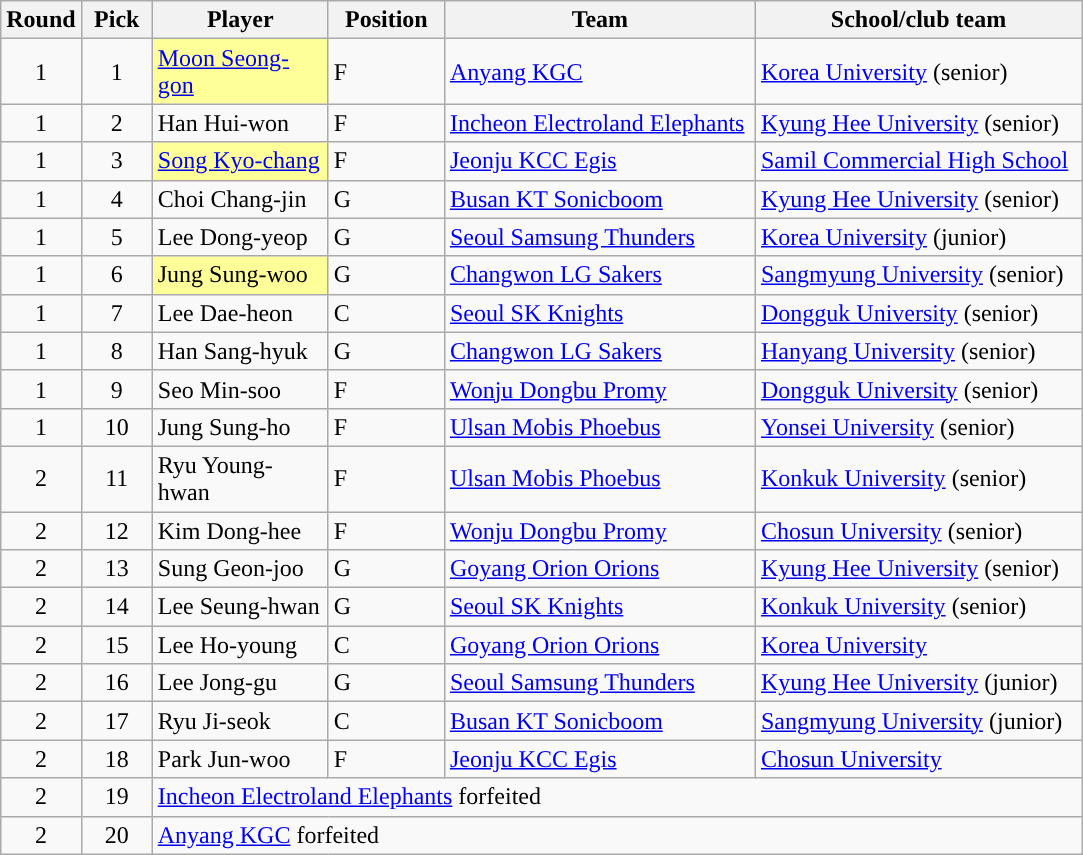<table class="wikitable sortable sortable">
<tr>
<th scope="col" width=40>Round</th>
<th scope="col" width=40>Pick</th>
<th scope="col" width=110>Player</th>
<th scope="col" width=70>Position</th>
<th scope="col" width=200>Team</th>
<th scope="col" width=210>School/club team</th>
</tr>
<tr>
<td align=center>1</td>
<td align=center>1</td>
<td style="background-color:#FFFF99;"><a href='#'>Moon Seong-gon</a></td>
<td>F</td>
<td><a href='#'>Anyang KGC</a></td>
<td><a href='#'>Korea University</a> (senior)</td>
</tr>
<tr>
<td align=center>1</td>
<td align=center>2</td>
<td>Han Hui-won</td>
<td>F</td>
<td><a href='#'>Incheon Electroland Elephants</a></td>
<td><a href='#'>Kyung Hee University</a> (senior)</td>
</tr>
<tr>
<td align=center>1</td>
<td align=center>3</td>
<td style="background-color:#FFFF99;"><a href='#'>Song Kyo-chang</a></td>
<td>F</td>
<td><a href='#'>Jeonju KCC Egis</a></td>
<td><a href='#'>Samil Commercial High School</a></td>
</tr>
<tr>
<td align=center>1</td>
<td align=center>4</td>
<td>Choi Chang-jin</td>
<td>G</td>
<td><a href='#'>Busan KT Sonicboom</a></td>
<td><a href='#'>Kyung Hee University</a> (senior)</td>
</tr>
<tr>
<td align=center>1</td>
<td align=center>5</td>
<td>Lee Dong-yeop</td>
<td>G</td>
<td><a href='#'>Seoul Samsung Thunders</a></td>
<td><a href='#'>Korea University</a> (junior)</td>
</tr>
<tr>
<td align=center>1</td>
<td align=center>6</td>
<td style="background-color:#FFFF99;">Jung Sung-woo</td>
<td>G</td>
<td><a href='#'>Changwon LG Sakers</a></td>
<td><a href='#'>Sangmyung University</a> (senior)</td>
</tr>
<tr>
<td align=center>1</td>
<td align=center>7</td>
<td>Lee Dae-heon</td>
<td>C</td>
<td><a href='#'>Seoul SK Knights</a></td>
<td><a href='#'>Dongguk University</a> (senior)</td>
</tr>
<tr>
<td align=center>1</td>
<td align=center>8</td>
<td>Han Sang-hyuk</td>
<td>G</td>
<td><a href='#'>Changwon LG Sakers</a></td>
<td><a href='#'>Hanyang University</a> (senior)</td>
</tr>
<tr>
<td align=center>1</td>
<td align=center>9</td>
<td>Seo Min-soo</td>
<td>F</td>
<td><a href='#'>Wonju Dongbu Promy</a></td>
<td><a href='#'>Dongguk University</a> (senior)</td>
</tr>
<tr>
<td align=center>1</td>
<td align=center>10</td>
<td>Jung Sung-ho</td>
<td>F</td>
<td><a href='#'>Ulsan Mobis Phoebus</a></td>
<td><a href='#'>Yonsei University</a> (senior)</td>
</tr>
<tr>
<td align=center>2</td>
<td align=center>11</td>
<td>Ryu Young-hwan</td>
<td>F</td>
<td><a href='#'>Ulsan Mobis Phoebus</a></td>
<td><a href='#'>Konkuk University</a> (senior)</td>
</tr>
<tr>
<td align=center>2</td>
<td align=center>12</td>
<td>Kim Dong-hee</td>
<td>F</td>
<td><a href='#'>Wonju Dongbu Promy</a></td>
<td><a href='#'>Chosun University</a> (senior)</td>
</tr>
<tr>
<td align=center>2</td>
<td align=center>13</td>
<td>Sung Geon-joo</td>
<td>G</td>
<td><a href='#'>Goyang Orion Orions</a></td>
<td><a href='#'>Kyung Hee University</a> (senior)</td>
</tr>
<tr>
<td align=center>2</td>
<td align=center>14</td>
<td>Lee Seung-hwan</td>
<td>G</td>
<td><a href='#'>Seoul SK Knights</a></td>
<td><a href='#'>Konkuk University</a> (senior)</td>
</tr>
<tr>
<td align=center>2</td>
<td align=center>15</td>
<td>Lee Ho-young</td>
<td>C</td>
<td><a href='#'>Goyang Orion Orions</a></td>
<td><a href='#'>Korea University</a></td>
</tr>
<tr>
<td align=center>2</td>
<td align=center>16</td>
<td>Lee Jong-gu</td>
<td>G</td>
<td><a href='#'>Seoul Samsung Thunders</a></td>
<td><a href='#'>Kyung Hee University</a> (junior)</td>
</tr>
<tr>
<td align=center>2</td>
<td align=center>17</td>
<td>Ryu Ji-seok</td>
<td>C</td>
<td><a href='#'>Busan KT Sonicboom</a></td>
<td><a href='#'>Sangmyung University</a> (junior)</td>
</tr>
<tr>
<td align=center>2</td>
<td align=center>18</td>
<td>Park Jun-woo</td>
<td>F</td>
<td><a href='#'>Jeonju KCC Egis</a></td>
<td><a href='#'>Chosun University</a></td>
</tr>
<tr>
<td align=center>2</td>
<td align=center>19</td>
<td colspan="4"><a href='#'>Incheon Electroland Elephants</a> forfeited</td>
</tr>
<tr>
<td align=center>2</td>
<td align=center>20</td>
<td colspan="4"><a href='#'>Anyang KGC</a> forfeited</td>
</tr>
</table>
